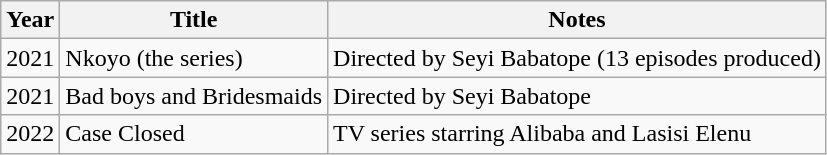<table class="wikitable">
<tr>
<th>Year</th>
<th>Title</th>
<th>Notes</th>
</tr>
<tr>
<td>2021</td>
<td>Nkoyo (the series)</td>
<td>Directed by Seyi Babatope (13 episodes produced)</td>
</tr>
<tr>
<td>2021</td>
<td>Bad boys and Bridesmaids</td>
<td>Directed by Seyi Babatope</td>
</tr>
<tr>
<td>2022</td>
<td>Case Closed</td>
<td>TV series starring Alibaba and Lasisi Elenu</td>
</tr>
</table>
